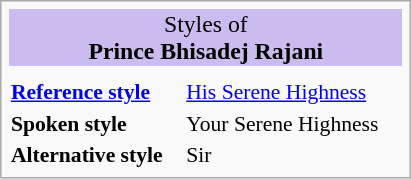<table class="infobox" style="width: 19em; font-size: 90%; text-align: left;">
<tr>
<td colspan="2" style="font-size: 110%; color:#oooooo; text-align: center; background-color: #CCBBEE; text-align: center;" colspan="2"><span>Styles of</span><br><strong>Prince Bhisadej Rajani</strong></td>
</tr>
<tr>
</tr>
<tr>
<td colspan="2" style="text-align: center;"></td>
</tr>
<tr style="vertical-align: top;">
<th><a href='#'>Reference style</a></th>
<td><a href='#'>His Serene Highness</a></td>
</tr>
<tr>
<th>Spoken style</th>
<td>Your Serene Highness</td>
</tr>
<tr>
<th>Alternative style</th>
<td>Sir</td>
</tr>
</table>
